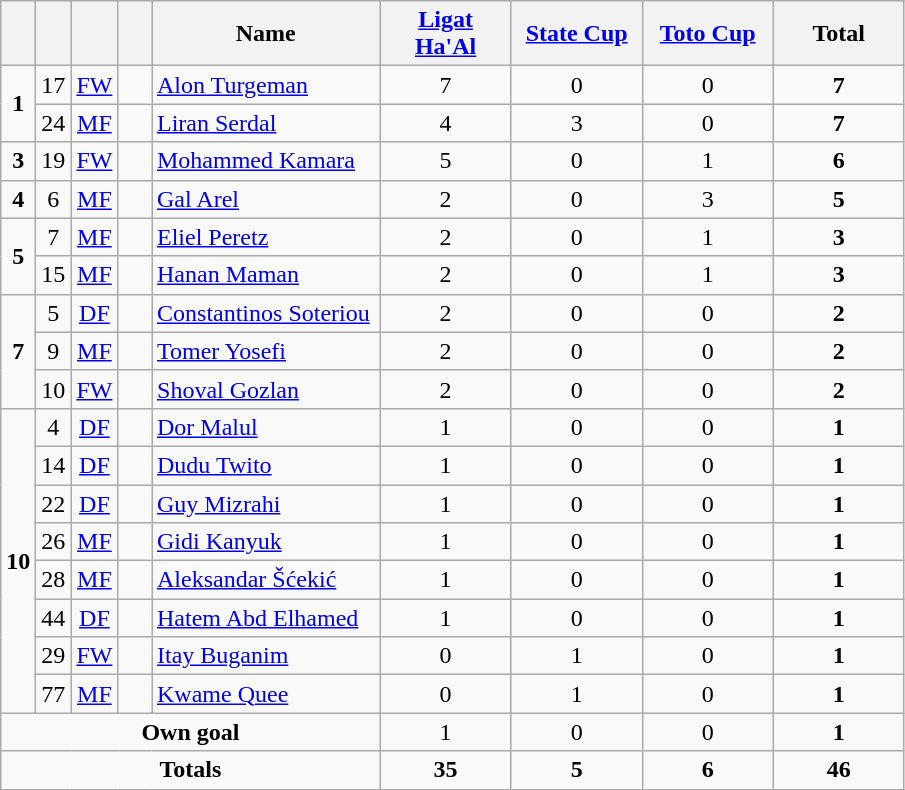<table class="wikitable" style="text-align:center">
<tr>
<th width=15></th>
<th width=15></th>
<th width=15></th>
<th width=15></th>
<th width=145>Name</th>
<th width=80><a href='#'>Ligat Ha'Al</a></th>
<th width=80><a href='#'>State Cup</a></th>
<th width=80><a href='#'>Toto Cup</a></th>
<th width=80>Total</th>
</tr>
<tr>
<td rowspan=2><strong>1</strong></td>
<td>17</td>
<td><a href='#'>FW</a></td>
<td></td>
<td align=left><a href='#'>Alon Turgeman</a></td>
<td>7</td>
<td>0</td>
<td>0</td>
<td><strong>7</strong></td>
</tr>
<tr>
<td>24</td>
<td><a href='#'>MF</a></td>
<td></td>
<td align=left><a href='#'>Liran Serdal</a></td>
<td>4</td>
<td>3</td>
<td>0</td>
<td><strong>7</strong></td>
</tr>
<tr>
<td><strong>3</strong></td>
<td>19</td>
<td><a href='#'>FW</a></td>
<td></td>
<td align=left><a href='#'>Mohammed Kamara</a></td>
<td>5</td>
<td>0</td>
<td>1</td>
<td><strong>6</strong></td>
</tr>
<tr>
<td><strong>4</strong></td>
<td>6</td>
<td><a href='#'>MF</a></td>
<td></td>
<td align=left><a href='#'>Gal Arel</a></td>
<td>2</td>
<td>0</td>
<td>3</td>
<td><strong>5</strong></td>
</tr>
<tr>
<td rowspan=2><strong>5</strong></td>
<td>7</td>
<td><a href='#'>MF</a></td>
<td></td>
<td align=left><a href='#'>Eliel Peretz</a></td>
<td>2</td>
<td>0</td>
<td>1</td>
<td><strong>3</strong></td>
</tr>
<tr>
<td>15</td>
<td><a href='#'>MF</a></td>
<td></td>
<td align=left><a href='#'>Hanan Maman</a></td>
<td>2</td>
<td>0</td>
<td>1</td>
<td><strong>3</strong></td>
</tr>
<tr>
<td rowspan=3><strong>7</strong></td>
<td>5</td>
<td><a href='#'>DF</a></td>
<td></td>
<td align=left><a href='#'>Constantinos Soteriou</a></td>
<td>2</td>
<td>0</td>
<td>0</td>
<td><strong>2</strong></td>
</tr>
<tr>
<td>9</td>
<td><a href='#'>MF</a></td>
<td></td>
<td align=left><a href='#'>Tomer Yosefi</a></td>
<td>2</td>
<td>0</td>
<td>0</td>
<td><strong>2</strong></td>
</tr>
<tr>
<td>10</td>
<td><a href='#'>FW</a></td>
<td></td>
<td align=left><a href='#'>Shoval Gozlan</a></td>
<td>2</td>
<td>0</td>
<td>0</td>
<td><strong>2</strong></td>
</tr>
<tr>
<td rowspan=8><strong>10</strong></td>
<td>4</td>
<td><a href='#'>DF</a></td>
<td></td>
<td align=left><a href='#'>Dor Malul</a></td>
<td>1</td>
<td>0</td>
<td>0</td>
<td><strong>1</strong></td>
</tr>
<tr>
<td>14</td>
<td><a href='#'>DF</a></td>
<td></td>
<td align=left><a href='#'>Dudu Twito</a></td>
<td>1</td>
<td>0</td>
<td>0</td>
<td><strong>1</strong></td>
</tr>
<tr>
<td>22</td>
<td><a href='#'>DF</a></td>
<td></td>
<td align=left><a href='#'>Guy Mizrahi</a></td>
<td>1</td>
<td>0</td>
<td>0</td>
<td><strong>1</strong></td>
</tr>
<tr>
<td>26</td>
<td><a href='#'>MF</a></td>
<td></td>
<td align=left><a href='#'>Gidi Kanyuk</a></td>
<td>1</td>
<td>0</td>
<td>0</td>
<td><strong>1</strong></td>
</tr>
<tr>
<td>28</td>
<td><a href='#'>MF</a></td>
<td></td>
<td align=left><a href='#'>Aleksandar Šćekić</a></td>
<td>1</td>
<td>0</td>
<td>0</td>
<td><strong>1</strong></td>
</tr>
<tr>
<td>44</td>
<td><a href='#'>DF</a></td>
<td></td>
<td align=left><a href='#'>Hatem Abd Elhamed</a></td>
<td>1</td>
<td>0</td>
<td>0</td>
<td><strong>1</strong></td>
</tr>
<tr>
<td>29</td>
<td><a href='#'>FW</a></td>
<td></td>
<td align=left><a href='#'>Itay Buganim</a></td>
<td>0</td>
<td>1</td>
<td>0</td>
<td><strong>1</strong></td>
</tr>
<tr>
<td>77</td>
<td><a href='#'>MF</a></td>
<td></td>
<td align=left><a href='#'>Kwame Quee</a></td>
<td>0</td>
<td>1</td>
<td>0</td>
<td><strong>1</strong></td>
</tr>
<tr>
<td colspan=5><strong>Own goal</strong></td>
<td>1</td>
<td>0</td>
<td>0</td>
<td><strong>1</strong></td>
</tr>
<tr>
<td colspan=5><strong>Totals</strong></td>
<td><strong>35</strong></td>
<td><strong>5</strong></td>
<td><strong>6</strong></td>
<td><strong>46</strong></td>
</tr>
</table>
